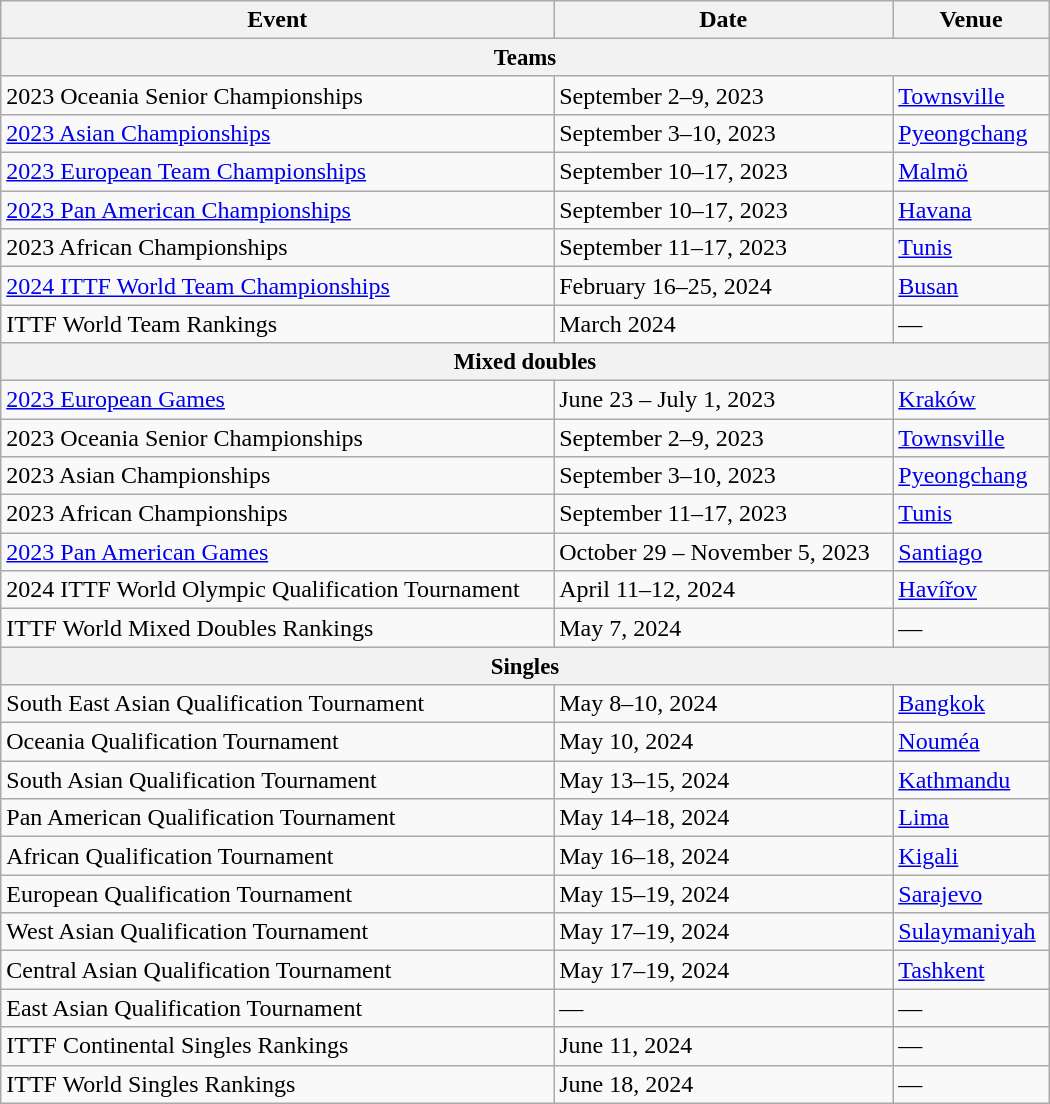<table class="wikitable" width=700>
<tr>
<th>Event</th>
<th>Date</th>
<th>Venue</th>
</tr>
<tr style="font-size: 95%">
<th colspan=3>Teams</th>
</tr>
<tr>
<td>2023 Oceania Senior Championships</td>
<td>September 2–9, 2023</td>
<td> <a href='#'>Townsville</a></td>
</tr>
<tr>
<td><a href='#'>2023 Asian Championships</a></td>
<td>September 3–10, 2023</td>
<td> <a href='#'>Pyeongchang</a></td>
</tr>
<tr>
<td><a href='#'>2023 European Team Championships</a></td>
<td>September 10–17, 2023</td>
<td> <a href='#'>Malmö</a></td>
</tr>
<tr>
<td><a href='#'>2023 Pan American Championships</a></td>
<td>September 10–17, 2023</td>
<td> <a href='#'>Havana</a></td>
</tr>
<tr>
<td>2023 African Championships</td>
<td>September 11–17, 2023</td>
<td> <a href='#'>Tunis</a></td>
</tr>
<tr>
<td><a href='#'>2024 ITTF World Team Championships</a></td>
<td>February 16–25, 2024</td>
<td> <a href='#'>Busan</a></td>
</tr>
<tr>
<td>ITTF World Team Rankings</td>
<td>March 2024</td>
<td>—</td>
</tr>
<tr style="font-size: 95%">
<th colspan=3>Mixed doubles</th>
</tr>
<tr>
<td><a href='#'>2023 European Games</a></td>
<td>June 23 – July 1, 2023</td>
<td> <a href='#'>Kraków</a></td>
</tr>
<tr>
<td>2023 Oceania Senior Championships</td>
<td>September 2–9, 2023</td>
<td> <a href='#'>Townsville</a></td>
</tr>
<tr>
<td>2023 Asian Championships</td>
<td>September 3–10, 2023</td>
<td> <a href='#'>Pyeongchang</a></td>
</tr>
<tr>
<td>2023 African Championships</td>
<td>September 11–17, 2023</td>
<td> <a href='#'>Tunis</a></td>
</tr>
<tr>
<td><a href='#'>2023 Pan American Games</a></td>
<td>October 29 – November 5, 2023</td>
<td> <a href='#'>Santiago</a></td>
</tr>
<tr>
<td>2024 ITTF World Olympic Qualification Tournament</td>
<td>April 11–12, 2024</td>
<td> <a href='#'>Havířov</a></td>
</tr>
<tr>
<td>ITTF World Mixed Doubles Rankings</td>
<td>May 7, 2024</td>
<td>—</td>
</tr>
<tr style="font-size: 95%">
<th colspan=3>Singles</th>
</tr>
<tr>
<td>South East Asian Qualification Tournament</td>
<td>May 8–10, 2024</td>
<td> <a href='#'>Bangkok</a></td>
</tr>
<tr>
<td>Oceania Qualification Tournament</td>
<td>May 10, 2024</td>
<td> <a href='#'>Nouméa</a></td>
</tr>
<tr>
<td>South Asian Qualification Tournament</td>
<td>May 13–15, 2024</td>
<td> <a href='#'>Kathmandu</a></td>
</tr>
<tr>
<td>Pan American Qualification Tournament</td>
<td>May 14–18, 2024</td>
<td> <a href='#'>Lima</a></td>
</tr>
<tr>
<td>African Qualification Tournament</td>
<td>May 16–18, 2024</td>
<td> <a href='#'>Kigali</a></td>
</tr>
<tr>
<td>European Qualification Tournament</td>
<td>May 15–19, 2024</td>
<td> <a href='#'>Sarajevo</a></td>
</tr>
<tr>
<td>West Asian Qualification Tournament</td>
<td>May 17–19, 2024</td>
<td> <a href='#'>Sulaymaniyah</a></td>
</tr>
<tr>
<td>Central Asian Qualification Tournament</td>
<td>May 17–19, 2024</td>
<td> <a href='#'>Tashkent</a></td>
</tr>
<tr>
<td>East Asian Qualification Tournament</td>
<td>—</td>
<td>—</td>
</tr>
<tr>
<td>ITTF Continental Singles Rankings</td>
<td>June 11, 2024</td>
<td>—</td>
</tr>
<tr>
<td>ITTF World Singles Rankings</td>
<td>June 18, 2024</td>
<td>—</td>
</tr>
</table>
